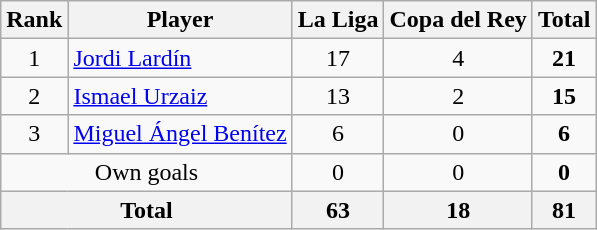<table class="wikitable" style="text-align:center;">
<tr>
<th>Rank</th>
<th>Player</th>
<th>La Liga</th>
<th>Copa del Rey</th>
<th>Total</th>
</tr>
<tr>
<td>1</td>
<td align=left> <a href='#'>Jordi Lardín</a></td>
<td>17</td>
<td>4</td>
<td><strong>21</strong></td>
</tr>
<tr>
<td>2</td>
<td align=left> <a href='#'>Ismael Urzaiz</a></td>
<td>13</td>
<td>2</td>
<td><strong>15</strong></td>
</tr>
<tr>
<td>3</td>
<td align=left> <a href='#'>Miguel Ángel Benítez</a></td>
<td>6</td>
<td>0</td>
<td><strong>6</strong></td>
</tr>
<tr>
<td align=center colspan=2>Own goals</td>
<td>0</td>
<td>0</td>
<td><strong>0</strong></td>
</tr>
<tr>
<th colspan=2>Total</th>
<th>63</th>
<th>18</th>
<th>81</th>
</tr>
</table>
